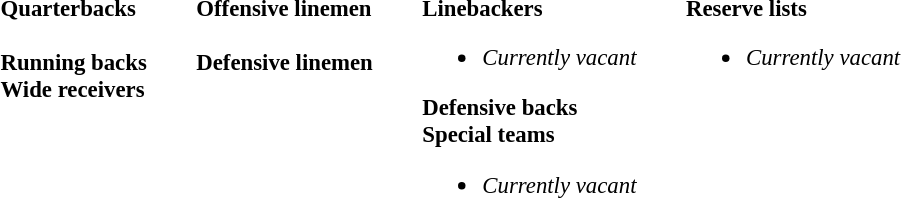<table class="toccolours" style="text-align: left;">
<tr>
<td style="font-size: 95%;vertical-align:top;"><strong>Quarterbacks</strong><br>
<br><strong>Running backs</strong>
<br><strong>Wide receivers</strong>
</td>
<td style="width: 25px;"></td>
<td style="font-size: 95%;vertical-align:top;"><strong>Offensive linemen</strong><br><br><strong>Defensive linemen</strong>

</td>
<td style="width: 25px;"></td>
<td style="font-size: 95%;vertical-align:top;"><strong>Linebackers</strong><br><ul><li><em>Currently vacant</em></li></ul><strong>Defensive backs</strong>




<br><strong>Special teams</strong><ul><li><em>Currently vacant</em></li></ul></td>
<td style="width: 25px;"></td>
<td style="font-size: 95%;vertical-align:top;"><strong>Reserve lists</strong><br><ul><li><em>Currently vacant</em></li></ul></td>
</tr>
</table>
